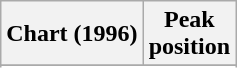<table class="wikitable sortable plainrowheaders">
<tr>
<th>Chart (1996)</th>
<th>Peak<br>position</th>
</tr>
<tr>
</tr>
<tr>
</tr>
</table>
